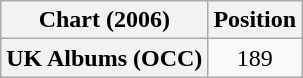<table class="wikitable plainrowheaders" style="text-align:center;">
<tr>
<th scope="column">Chart (2006)</th>
<th scope="column">Position</th>
</tr>
<tr>
<th scope="row">UK Albums (OCC)</th>
<td>189</td>
</tr>
</table>
